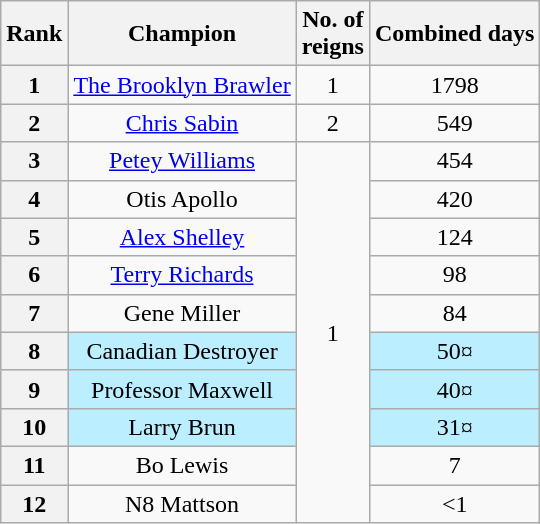<table class="wikitable sortable" style="text-align: center">
<tr>
<th>Rank</th>
<th>Champion</th>
<th>No. of<br>reigns</th>
<th>Combined days</th>
</tr>
<tr>
<th><strong>1</strong></th>
<td><a href='#'>The Brooklyn Brawler</a></td>
<td>1</td>
<td>1798</td>
</tr>
<tr>
<th><strong>2</strong></th>
<td><a href='#'>Chris Sabin</a></td>
<td>2</td>
<td>549</td>
</tr>
<tr>
<th><strong>3</strong></th>
<td><a href='#'>Petey Williams</a></td>
<td rowspan=10>1</td>
<td>454</td>
</tr>
<tr>
<th><strong>4</strong></th>
<td>Otis Apollo</td>
<td>420</td>
</tr>
<tr>
<th><strong>5</strong></th>
<td><a href='#'>Alex Shelley</a></td>
<td>124</td>
</tr>
<tr>
<th><strong>6</strong></th>
<td><a href='#'>Terry Richards</a></td>
<td>98</td>
</tr>
<tr>
<th><strong>7</strong></th>
<td>Gene Miller</td>
<td>84</td>
</tr>
<tr style="background-color:#bbeeff">
<th><strong>8</strong></th>
<td>Canadian Destroyer</td>
<td>50¤</td>
</tr>
<tr style="background-color:#bbeeff">
<th><strong>9</strong></th>
<td>Professor Maxwell</td>
<td>40¤</td>
</tr>
<tr style="background-color:#bbeeff">
<th><strong>10</strong></th>
<td>Larry Brun</td>
<td>31¤</td>
</tr>
<tr>
<th><strong>11</strong></th>
<td>Bo Lewis</td>
<td>7</td>
</tr>
<tr>
<th><strong>12</strong></th>
<td>N8 Mattson</td>
<td><1</td>
</tr>
</table>
